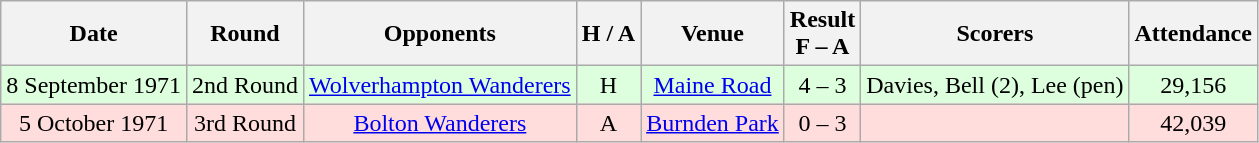<table class="wikitable" style="text-align:center">
<tr>
<th>Date</th>
<th>Round</th>
<th>Opponents</th>
<th>H / A</th>
<th>Venue</th>
<th>Result<br>F – A</th>
<th>Scorers</th>
<th>Attendance</th>
</tr>
<tr bgcolor="#ddffdd">
<td>8 September 1971</td>
<td>2nd Round</td>
<td><a href='#'>Wolverhampton Wanderers</a></td>
<td>H</td>
<td><a href='#'>Maine Road</a></td>
<td>4 – 3</td>
<td>Davies, Bell (2), Lee (pen)</td>
<td>29,156</td>
</tr>
<tr bgcolor="#ffdddd">
<td>5 October 1971</td>
<td>3rd Round</td>
<td><a href='#'>Bolton Wanderers</a></td>
<td>A</td>
<td><a href='#'>Burnden Park</a></td>
<td>0 – 3</td>
<td></td>
<td>42,039</td>
</tr>
</table>
